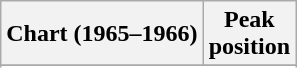<table class="wikitable sortable plainrowheaders" style="text-align:center">
<tr>
<th scope="col">Chart (1965–1966)</th>
<th scope="col">Peak<br> position</th>
</tr>
<tr>
</tr>
<tr>
</tr>
</table>
